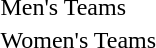<table>
<tr>
<td>Men's Teams</td>
<td></td>
<td></td>
<td></td>
</tr>
<tr>
<td>Women's Teams</td>
<td></td>
<td></td>
<td></td>
</tr>
</table>
